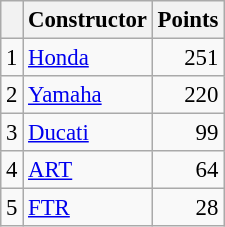<table class="wikitable" style="font-size: 95%;">
<tr>
<th></th>
<th>Constructor</th>
<th>Points</th>
</tr>
<tr>
<td align=center>1</td>
<td> <a href='#'>Honda</a></td>
<td align=right>251</td>
</tr>
<tr>
<td align=center>2</td>
<td> <a href='#'>Yamaha</a></td>
<td align=right>220</td>
</tr>
<tr>
<td align=center>3</td>
<td> <a href='#'>Ducati</a></td>
<td align=right>99</td>
</tr>
<tr>
<td align=center>4</td>
<td> <a href='#'>ART</a></td>
<td align=right>64</td>
</tr>
<tr>
<td align=center>5</td>
<td> <a href='#'>FTR</a></td>
<td align=right>28</td>
</tr>
</table>
